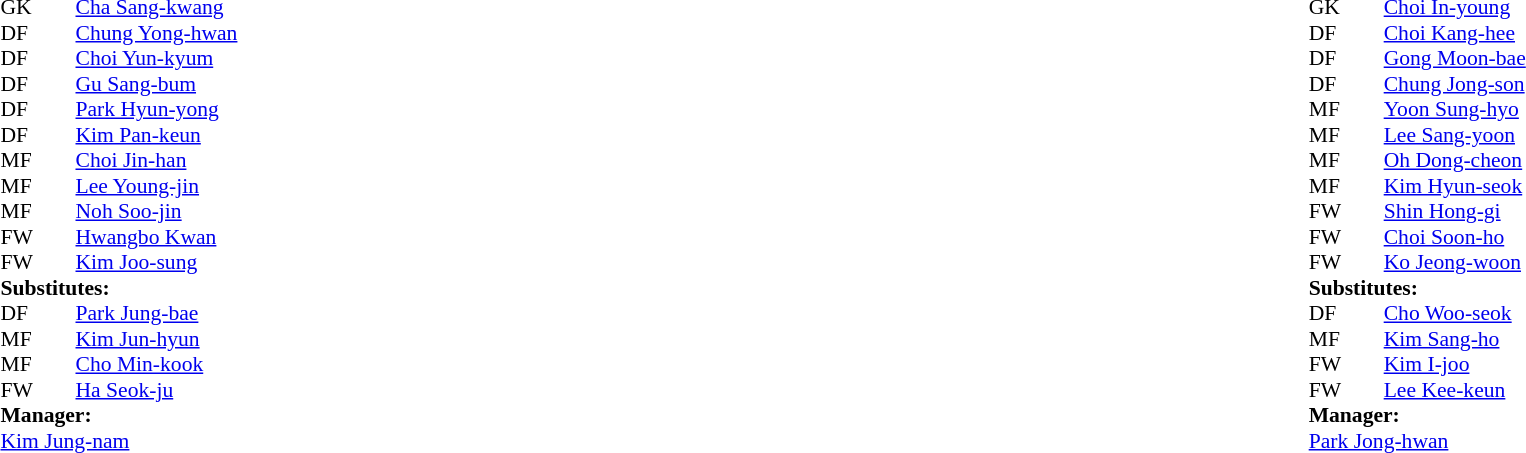<table width="100%">
<tr>
<td valign="top" width="50%"><br><table style="font-size: 90%" cellspacing="0" cellpadding="0">
<tr>
<th width=25></th>
<th width=25></th>
</tr>
<tr>
<td>GK</td>
<td></td>
<td> <a href='#'>Cha Sang-kwang</a></td>
</tr>
<tr>
<td>DF</td>
<td></td>
<td> <a href='#'>Chung Yong-hwan</a></td>
</tr>
<tr>
<td>DF</td>
<td></td>
<td> <a href='#'>Choi Yun-kyum</a></td>
<td></td>
<td></td>
</tr>
<tr>
<td>DF</td>
<td></td>
<td> <a href='#'>Gu Sang-bum</a></td>
</tr>
<tr>
<td>DF</td>
<td></td>
<td> <a href='#'>Park Hyun-yong</a></td>
</tr>
<tr>
<td>DF</td>
<td></td>
<td> <a href='#'>Kim Pan-keun</a></td>
</tr>
<tr>
<td>MF</td>
<td></td>
<td> <a href='#'>Choi Jin-han</a></td>
</tr>
<tr>
<td>MF</td>
<td></td>
<td> <a href='#'>Lee Young-jin</a></td>
<td></td>
<td></td>
</tr>
<tr>
<td>MF</td>
<td></td>
<td> <a href='#'>Noh Soo-jin</a></td>
<td></td>
<td></td>
</tr>
<tr>
<td>FW</td>
<td></td>
<td> <a href='#'>Hwangbo Kwan</a></td>
<td></td>
<td></td>
</tr>
<tr>
<td>FW</td>
<td></td>
<td> <a href='#'>Kim Joo-sung</a></td>
</tr>
<tr>
<td colspan=3><strong>Substitutes:</strong></td>
</tr>
<tr>
<td>DF</td>
<td></td>
<td> <a href='#'>Park Jung-bae</a></td>
<td></td>
<td></td>
</tr>
<tr>
<td>MF</td>
<td></td>
<td> <a href='#'>Kim Jun-hyun</a></td>
<td></td>
<td></td>
</tr>
<tr>
<td>MF</td>
<td></td>
<td> <a href='#'>Cho Min-kook</a></td>
<td></td>
<td></td>
</tr>
<tr>
<td>FW</td>
<td></td>
<td> <a href='#'>Ha Seok-ju</a></td>
<td></td>
<td></td>
</tr>
<tr>
<td colspan=3><strong>Manager:</strong></td>
</tr>
<tr>
<td colspan=4> <a href='#'>Kim Jung-nam</a></td>
</tr>
</table>
</td>
<td valign="top" width="50%"><br><table style="font-size: 90%" cellspacing="0" cellpadding="0" align=center>
<tr>
<th width=25></th>
<th width=25></th>
</tr>
<tr>
<td>GK</td>
<td></td>
<td> <a href='#'>Choi In-young</a></td>
</tr>
<tr>
<td>DF</td>
<td></td>
<td> <a href='#'>Choi Kang-hee</a></td>
</tr>
<tr>
<td>DF</td>
<td></td>
<td> <a href='#'>Gong Moon-bae</a></td>
</tr>
<tr>
<td>DF</td>
<td></td>
<td> <a href='#'>Chung Jong-son</a></td>
</tr>
<tr>
<td>MF</td>
<td></td>
<td> <a href='#'>Yoon Sung-hyo</a></td>
</tr>
<tr>
<td>MF</td>
<td></td>
<td> <a href='#'>Lee Sang-yoon</a></td>
<td></td>
<td></td>
</tr>
<tr>
<td>MF</td>
<td></td>
<td> <a href='#'>Oh Dong-cheon</a></td>
</tr>
<tr>
<td>MF</td>
<td></td>
<td> <a href='#'>Kim Hyun-seok</a></td>
<td></td>
<td></td>
</tr>
<tr>
<td>FW</td>
<td></td>
<td> <a href='#'>Shin Hong-gi</a></td>
</tr>
<tr>
<td>FW</td>
<td></td>
<td> <a href='#'>Choi Soon-ho</a></td>
<td></td>
<td></td>
</tr>
<tr>
<td>FW</td>
<td></td>
<td> <a href='#'>Ko Jeong-woon</a></td>
</tr>
<tr>
<td colspan=3><strong>Substitutes:</strong></td>
</tr>
<tr>
<td>DF</td>
<td></td>
<td> <a href='#'>Cho Woo-seok</a></td>
<td></td>
<td></td>
</tr>
<tr>
<td>MF</td>
<td></td>
<td> <a href='#'>Kim Sang-ho</a></td>
</tr>
<tr>
<td>FW</td>
<td></td>
<td> <a href='#'>Kim I-joo</a></td>
<td></td>
<td></td>
</tr>
<tr>
<td>FW</td>
<td></td>
<td> <a href='#'>Lee Kee-keun</a></td>
<td></td>
<td></td>
</tr>
<tr>
<td colspan=3><strong>Manager:</strong></td>
</tr>
<tr>
<td colspan=4> <a href='#'>Park Jong-hwan</a></td>
</tr>
</table>
</td>
</tr>
</table>
